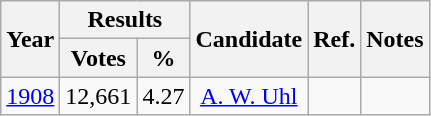<table class="wikitable" border="1" style="text-align:center">
<tr>
<th rowspan=2>Year</th>
<th colspan=2>Results</th>
<th rowspan=2>Candidate</th>
<th rowspan=2>Ref.</th>
<th rowspan=2>Notes</th>
</tr>
<tr>
<th>Votes</th>
<th>%</th>
</tr>
<tr>
<td><a href='#'>1908</a></td>
<td>12,661</td>
<td>4.27</td>
<td><a href='#'>A. W. Uhl</a></td>
<td></td>
<td></td>
</tr>
</table>
